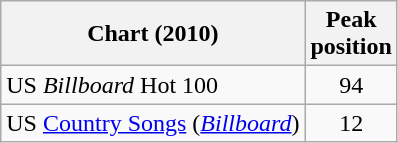<table class="wikitable sortable">
<tr>
<th align="left">Chart (2010)</th>
<th align="center">Peak <br> position</th>
</tr>
<tr>
<td>US <em>Billboard</em> Hot 100</td>
<td style="text-align:center;">94</td>
</tr>
<tr>
<td>US <a href='#'>Country Songs</a> (<em><a href='#'>Billboard</a></em>)</td>
<td align="center">12</td>
</tr>
</table>
